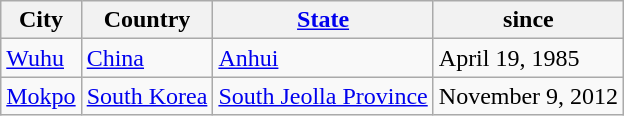<table class="wikitable">
<tr>
<th>City</th>
<th>Country</th>
<th><a href='#'>State</a></th>
<th>since</th>
</tr>
<tr>
<td><a href='#'>Wuhu</a></td>
<td><a href='#'>China</a></td>
<td><a href='#'>Anhui</a></td>
<td>April 19, 1985</td>
</tr>
<tr>
<td><a href='#'>Mokpo</a></td>
<td><a href='#'>South Korea</a></td>
<td><a href='#'>South Jeolla Province</a></td>
<td>November 9, 2012</td>
</tr>
</table>
